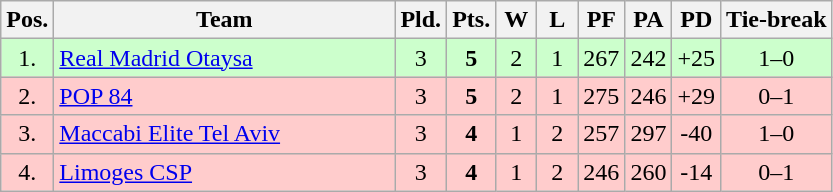<table class="wikitable" style="text-align:center">
<tr>
<th width=15>Pos.</th>
<th width=220>Team</th>
<th width=20>Pld.</th>
<th width=20>Pts.</th>
<th width=20>W</th>
<th width=20>L</th>
<th width=20>PF</th>
<th width=20>PA</th>
<th width=20>PD</th>
<th>Tie-break</th>
</tr>
<tr style="background: #ccffcc;">
<td>1.</td>
<td align=left> <a href='#'>Real Madrid Otaysa</a></td>
<td>3</td>
<td><strong>5</strong></td>
<td>2</td>
<td>1</td>
<td>267</td>
<td>242</td>
<td>+25</td>
<td>1–0</td>
</tr>
<tr style="background:#ffcccc;">
<td>2.</td>
<td align=left> <a href='#'>POP 84</a></td>
<td>3</td>
<td><strong>5</strong></td>
<td>2</td>
<td>1</td>
<td>275</td>
<td>246</td>
<td>+29</td>
<td>0–1</td>
</tr>
<tr style="background:#ffcccc;">
<td>3.</td>
<td align=left> <a href='#'>Maccabi Elite Tel Aviv</a></td>
<td>3</td>
<td><strong>4</strong></td>
<td>1</td>
<td>2</td>
<td>257</td>
<td>297</td>
<td>-40</td>
<td>1–0</td>
</tr>
<tr style="background:#ffcccc;">
<td>4.</td>
<td align=left> <a href='#'>Limoges CSP</a></td>
<td>3</td>
<td><strong>4</strong></td>
<td>1</td>
<td>2</td>
<td>246</td>
<td>260</td>
<td>-14</td>
<td>0–1</td>
</tr>
</table>
